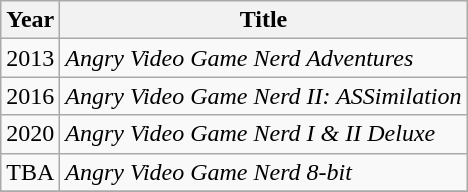<table class="wikitable sortable">
<tr>
<th>Year</th>
<th>Title</th>
</tr>
<tr>
<td>2013</td>
<td><em>Angry Video Game Nerd Adventures</em></td>
</tr>
<tr>
<td>2016</td>
<td><em>Angry Video Game Nerd II: ASSimilation</em></td>
</tr>
<tr>
<td>2020</td>
<td><em>Angry Video Game Nerd I & II Deluxe</em></td>
</tr>
<tr>
<td>TBA</td>
<td><em>Angry Video Game Nerd 8-bit</em></td>
</tr>
<tr>
</tr>
</table>
